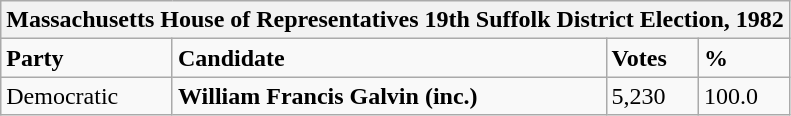<table class="wikitable">
<tr>
<th colspan="4">Massachusetts House of Representatives 19th Suffolk District Election, 1982</th>
</tr>
<tr>
<td><strong>Party</strong></td>
<td><strong>Candidate</strong></td>
<td><strong>Votes</strong></td>
<td><strong>%</strong></td>
</tr>
<tr>
<td>Democratic</td>
<td><strong>William Francis Galvin (inc.)</strong></td>
<td>5,230</td>
<td>100.0</td>
</tr>
</table>
